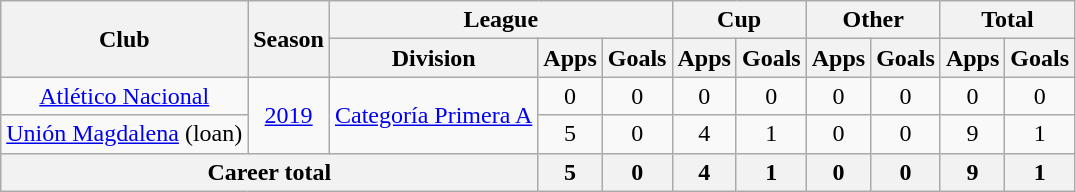<table class="wikitable" style="text-align: center">
<tr>
<th rowspan="2">Club</th>
<th rowspan="2">Season</th>
<th colspan="3">League</th>
<th colspan="2">Cup</th>
<th colspan="2">Other</th>
<th colspan="2">Total</th>
</tr>
<tr>
<th>Division</th>
<th>Apps</th>
<th>Goals</th>
<th>Apps</th>
<th>Goals</th>
<th>Apps</th>
<th>Goals</th>
<th>Apps</th>
<th>Goals</th>
</tr>
<tr>
<td><a href='#'>Atlético Nacional</a></td>
<td rowspan="2"><a href='#'>2019</a></td>
<td rowspan="2"><a href='#'>Categoría Primera A</a></td>
<td>0</td>
<td>0</td>
<td>0</td>
<td>0</td>
<td>0</td>
<td>0</td>
<td>0</td>
<td>0</td>
</tr>
<tr>
<td><a href='#'>Unión Magdalena</a> (loan)</td>
<td>5</td>
<td>0</td>
<td>4</td>
<td>1</td>
<td>0</td>
<td>0</td>
<td>9</td>
<td>1</td>
</tr>
<tr>
<th colspan="3"><strong>Career total</strong></th>
<th>5</th>
<th>0</th>
<th>4</th>
<th>1</th>
<th>0</th>
<th>0</th>
<th>9</th>
<th>1</th>
</tr>
</table>
